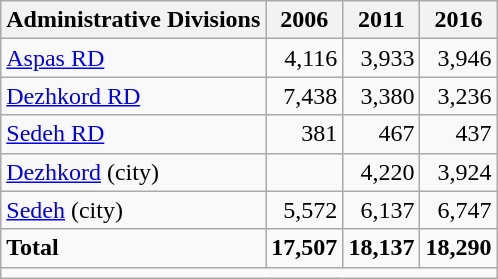<table class="wikitable">
<tr>
<th>Administrative Divisions</th>
<th>2006</th>
<th>2011</th>
<th>2016</th>
</tr>
<tr>
<td><a href='#'>Aspas RD</a></td>
<td style="text-align: right;">4,116</td>
<td style="text-align: right;">3,933</td>
<td style="text-align: right;">3,946</td>
</tr>
<tr>
<td><a href='#'>Dezhkord RD</a></td>
<td style="text-align: right;">7,438</td>
<td style="text-align: right;">3,380</td>
<td style="text-align: right;">3,236</td>
</tr>
<tr>
<td><a href='#'>Sedeh RD</a></td>
<td style="text-align: right;">381</td>
<td style="text-align: right;">467</td>
<td style="text-align: right;">437</td>
</tr>
<tr>
<td><a href='#'>Dezhkord</a> (city)</td>
<td style="text-align: right;"></td>
<td style="text-align: right;">4,220</td>
<td style="text-align: right;">3,924</td>
</tr>
<tr>
<td><a href='#'>Sedeh</a> (city)</td>
<td style="text-align: right;">5,572</td>
<td style="text-align: right;">6,137</td>
<td style="text-align: right;">6,747</td>
</tr>
<tr>
<td><strong>Total</strong></td>
<td style="text-align: right;"><strong>17,507</strong></td>
<td style="text-align: right;"><strong>18,137</strong></td>
<td style="text-align: right;"><strong>18,290</strong></td>
</tr>
<tr>
<td colspan=4></td>
</tr>
</table>
